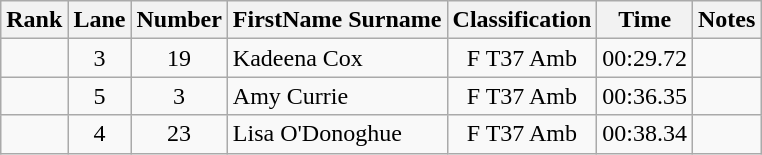<table class="wikitable sortable" style="text-align:center">
<tr>
<th>Rank</th>
<th>Lane</th>
<th>Number</th>
<th>FirstName Surname</th>
<th>Classification</th>
<th>Time</th>
<th>Notes</th>
</tr>
<tr>
<td></td>
<td>3</td>
<td>19</td>
<td style="text-align:left"> Kadeena Cox</td>
<td>F T37 Amb</td>
<td>00:29.72</td>
<td></td>
</tr>
<tr>
<td></td>
<td>5</td>
<td>3</td>
<td style="text-align:left"> Amy Currie</td>
<td>F T37 Amb</td>
<td>00:36.35</td>
<td></td>
</tr>
<tr>
<td></td>
<td>4</td>
<td>23</td>
<td style="text-align:left"> Lisa O'Donoghue</td>
<td>F T37 Amb</td>
<td>00:38.34</td>
<td></td>
</tr>
</table>
